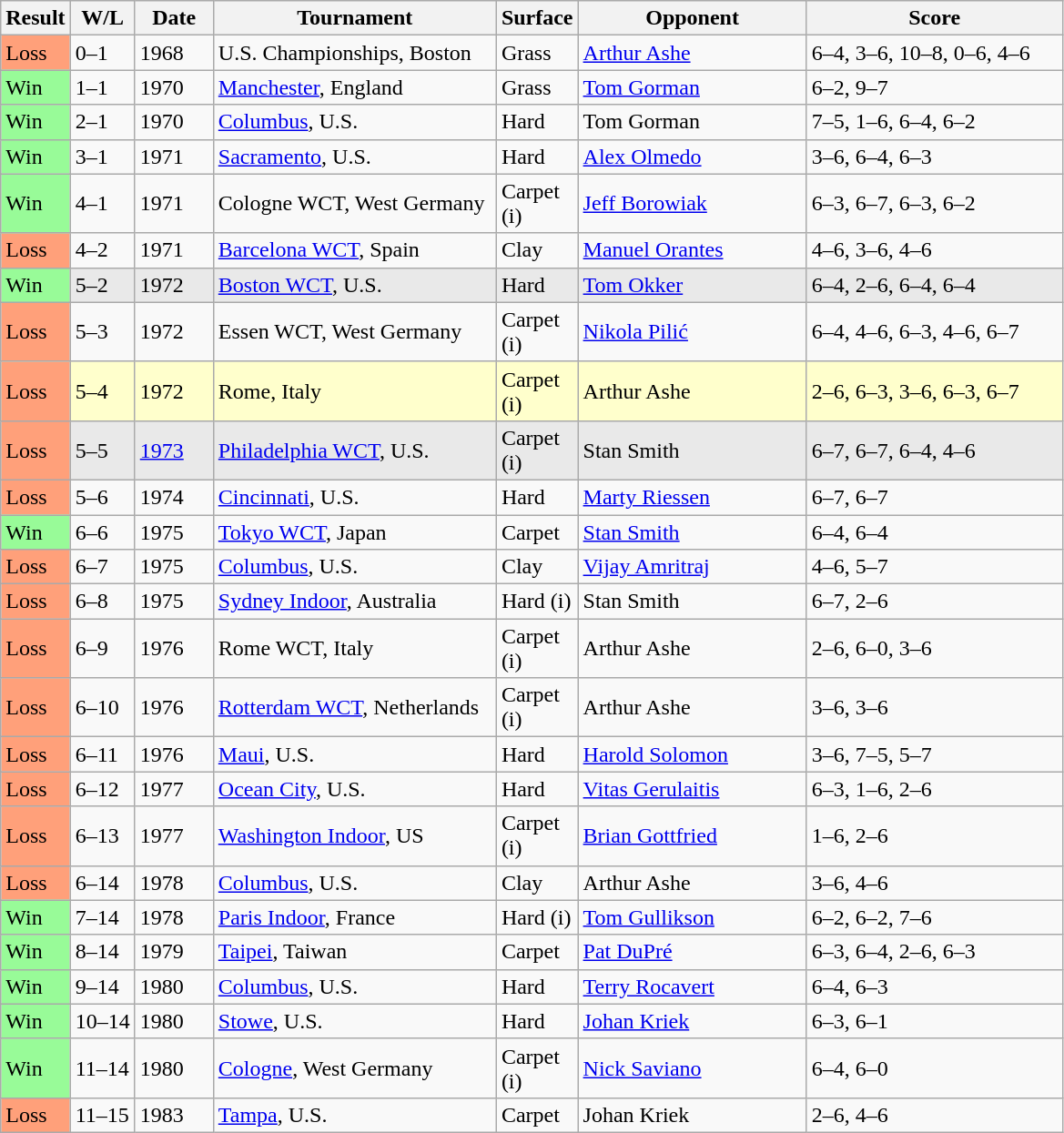<table class="sortable wikitable">
<tr>
<th style="width:40px">Result</th>
<th style="width:40px" class="unsortable">W/L</th>
<th style="width:50px">Date</th>
<th style="width:200px">Tournament</th>
<th style="width:50px">Surface</th>
<th style="width:160px">Opponent</th>
<th style="width:180px" class="unsortable">Score</th>
</tr>
<tr>
<td style="background:#ffa07a;">Loss</td>
<td>0–1</td>
<td>1968</td>
<td>U.S. Championships, Boston</td>
<td>Grass</td>
<td> <a href='#'>Arthur Ashe</a></td>
<td>6–4, 3–6, 10–8, 0–6, 4–6</td>
</tr>
<tr>
<td style="background:#98fb98;">Win</td>
<td>1–1</td>
<td>1970</td>
<td><a href='#'>Manchester</a>, England</td>
<td>Grass</td>
<td> <a href='#'>Tom Gorman</a></td>
<td>6–2, 9–7</td>
</tr>
<tr>
<td style="background:#98fb98;">Win</td>
<td>2–1</td>
<td>1970</td>
<td><a href='#'>Columbus</a>, U.S.</td>
<td>Hard</td>
<td> Tom Gorman</td>
<td>7–5, 1–6, 6–4, 6–2</td>
</tr>
<tr>
<td style="background:#98fb98;">Win</td>
<td>3–1</td>
<td>1971</td>
<td><a href='#'>Sacramento</a>, U.S.</td>
<td>Hard</td>
<td> <a href='#'>Alex Olmedo</a></td>
<td>3–6, 6–4, 6–3</td>
</tr>
<tr>
<td style="background:#98fb98;">Win</td>
<td>4–1</td>
<td>1971</td>
<td>Cologne WCT, West Germany</td>
<td>Carpet (i)</td>
<td> <a href='#'>Jeff Borowiak</a></td>
<td>6–3, 6–7, 6–3, 6–2</td>
</tr>
<tr>
<td style="background:#ffa07a;">Loss</td>
<td>4–2</td>
<td>1971</td>
<td><a href='#'>Barcelona WCT</a>, Spain</td>
<td>Clay</td>
<td> <a href='#'>Manuel Orantes</a></td>
<td>4–6, 3–6, 4–6</td>
</tr>
<tr style="background:#e9e9e9;">
<td style="background:#98fb98;">Win</td>
<td>5–2</td>
<td>1972</td>
<td><a href='#'>Boston WCT</a>, U.S.</td>
<td>Hard</td>
<td> <a href='#'>Tom Okker</a></td>
<td>6–4, 2–6, 6–4, 6–4</td>
</tr>
<tr>
<td style="background:#ffa07a;">Loss</td>
<td>5–3</td>
<td>1972</td>
<td>Essen WCT, West Germany</td>
<td>Carpet (i)</td>
<td> <a href='#'>Nikola Pilić</a></td>
<td>6–4, 4–6, 6–3, 4–6, 6–7</td>
</tr>
<tr bgcolor=#ffffcc>
<td style="background:#ffa07a;">Loss</td>
<td>5–4</td>
<td>1972</td>
<td>Rome, Italy</td>
<td>Carpet (i)</td>
<td> Arthur Ashe</td>
<td>2–6, 6–3, 3–6, 6–3, 6–7</td>
</tr>
<tr style="background:#e9e9e9;">
<td style="background:#ffa07a;">Loss</td>
<td>5–5</td>
<td><a href='#'>1973</a></td>
<td><a href='#'>Philadelphia WCT</a>, U.S.</td>
<td>Carpet (i)</td>
<td> Stan Smith</td>
<td>6–7, 6–7, 6–4, 4–6</td>
</tr>
<tr>
<td style="background:#ffa07a;">Loss</td>
<td>5–6</td>
<td>1974</td>
<td><a href='#'>Cincinnati</a>, U.S.</td>
<td>Hard</td>
<td> <a href='#'>Marty Riessen</a></td>
<td>6–7, 6–7</td>
</tr>
<tr>
<td style="background:#98fb98;">Win</td>
<td>6–6</td>
<td>1975</td>
<td><a href='#'>Tokyo WCT</a>, Japan</td>
<td>Carpet</td>
<td> <a href='#'>Stan Smith</a></td>
<td>6–4, 6–4</td>
</tr>
<tr>
<td style="background:#ffa07a;">Loss</td>
<td>6–7</td>
<td>1975</td>
<td><a href='#'>Columbus</a>, U.S.</td>
<td>Clay</td>
<td> <a href='#'>Vijay Amritraj</a></td>
<td>4–6, 5–7</td>
</tr>
<tr>
<td style="background:#ffa07a;">Loss</td>
<td>6–8</td>
<td>1975</td>
<td><a href='#'>Sydney Indoor</a>, Australia</td>
<td>Hard (i)</td>
<td> Stan Smith</td>
<td>6–7, 2–6</td>
</tr>
<tr>
<td style="background:#ffa07a;">Loss</td>
<td>6–9</td>
<td>1976</td>
<td>Rome WCT, Italy</td>
<td>Carpet (i)</td>
<td> Arthur Ashe</td>
<td>2–6, 6–0, 3–6</td>
</tr>
<tr>
<td style="background:#ffa07a;">Loss</td>
<td>6–10</td>
<td>1976</td>
<td><a href='#'>Rotterdam WCT</a>, Netherlands</td>
<td>Carpet (i)</td>
<td> Arthur Ashe</td>
<td>3–6, 3–6</td>
</tr>
<tr>
<td style="background:#ffa07a;">Loss</td>
<td>6–11</td>
<td>1976</td>
<td><a href='#'>Maui</a>, U.S.</td>
<td>Hard</td>
<td> <a href='#'>Harold Solomon</a></td>
<td>3–6, 7–5, 5–7</td>
</tr>
<tr>
<td style="background:#ffa07a;">Loss</td>
<td>6–12</td>
<td>1977</td>
<td><a href='#'>Ocean City</a>, U.S.</td>
<td>Hard</td>
<td> <a href='#'>Vitas Gerulaitis</a></td>
<td>6–3, 1–6, 2–6</td>
</tr>
<tr>
<td style="background:#ffa07a;">Loss</td>
<td>6–13</td>
<td>1977</td>
<td><a href='#'>Washington Indoor</a>, US</td>
<td>Carpet (i)</td>
<td> <a href='#'>Brian Gottfried</a></td>
<td>1–6, 2–6</td>
</tr>
<tr>
<td style="background:#ffa07a;">Loss</td>
<td>6–14</td>
<td>1978</td>
<td><a href='#'>Columbus</a>, U.S.</td>
<td>Clay</td>
<td> Arthur Ashe</td>
<td>3–6, 4–6</td>
</tr>
<tr>
<td style="background:#98fb98;">Win</td>
<td>7–14</td>
<td>1978</td>
<td><a href='#'>Paris Indoor</a>, France</td>
<td>Hard (i)</td>
<td> <a href='#'>Tom Gullikson</a></td>
<td>6–2, 6–2, 7–6</td>
</tr>
<tr>
<td style="background:#98fb98;">Win</td>
<td>8–14</td>
<td>1979</td>
<td><a href='#'>Taipei</a>, Taiwan</td>
<td>Carpet</td>
<td> <a href='#'>Pat DuPré</a></td>
<td>6–3, 6–4, 2–6, 6–3</td>
</tr>
<tr>
<td style="background:#98fb98;">Win</td>
<td>9–14</td>
<td>1980</td>
<td><a href='#'>Columbus</a>, U.S.</td>
<td>Hard</td>
<td> <a href='#'>Terry Rocavert</a></td>
<td>6–4, 6–3</td>
</tr>
<tr>
<td style="background:#98fb98;">Win</td>
<td>10–14</td>
<td>1980</td>
<td><a href='#'>Stowe</a>, U.S.</td>
<td>Hard</td>
<td> <a href='#'>Johan Kriek</a></td>
<td>6–3, 6–1</td>
</tr>
<tr>
<td style="background:#98fb98;">Win</td>
<td>11–14</td>
<td>1980</td>
<td><a href='#'>Cologne</a>, West Germany</td>
<td>Carpet (i)</td>
<td> <a href='#'>Nick Saviano</a></td>
<td>6–4, 6–0</td>
</tr>
<tr>
<td style="background:#ffa07a;">Loss</td>
<td>11–15</td>
<td>1983</td>
<td><a href='#'>Tampa</a>, U.S.</td>
<td>Carpet</td>
<td> Johan Kriek</td>
<td>2–6, 4–6</td>
</tr>
</table>
